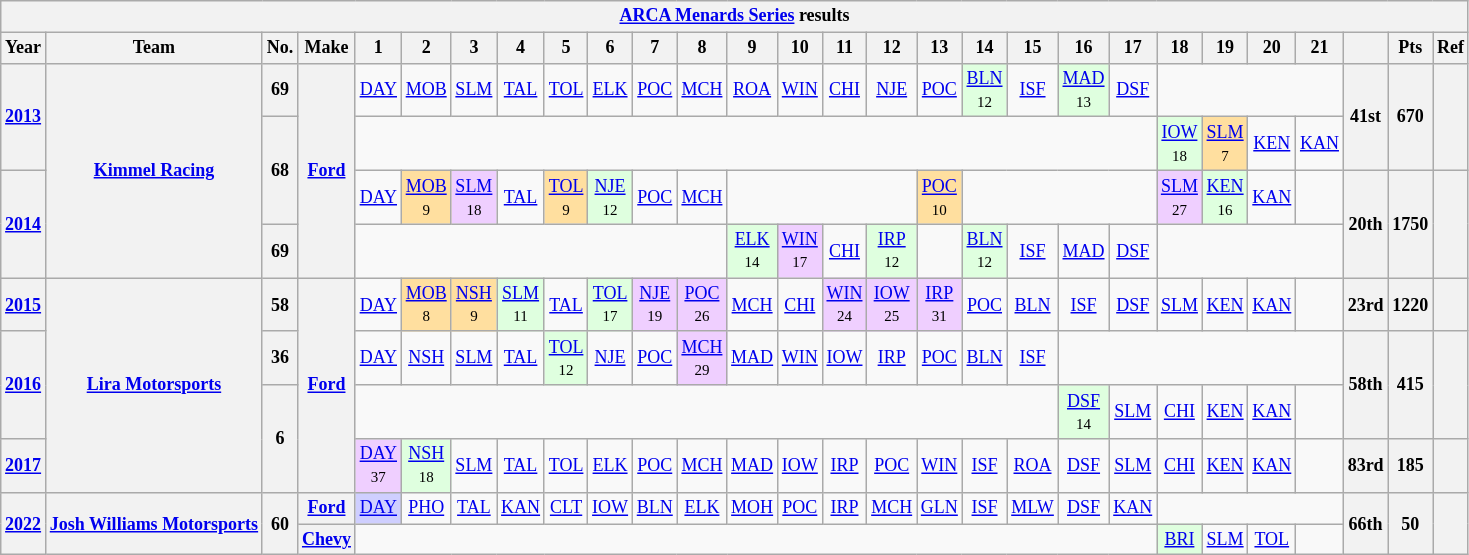<table class="wikitable" style="text-align:center; font-size:75%">
<tr>
<th colspan=45><a href='#'>ARCA Menards Series</a> results</th>
</tr>
<tr>
<th>Year</th>
<th>Team</th>
<th>No.</th>
<th>Make</th>
<th>1</th>
<th>2</th>
<th>3</th>
<th>4</th>
<th>5</th>
<th>6</th>
<th>7</th>
<th>8</th>
<th>9</th>
<th>10</th>
<th>11</th>
<th>12</th>
<th>13</th>
<th>14</th>
<th>15</th>
<th>16</th>
<th>17</th>
<th>18</th>
<th>19</th>
<th>20</th>
<th>21</th>
<th></th>
<th>Pts</th>
<th>Ref</th>
</tr>
<tr>
<th rowspan=2><a href='#'>2013</a></th>
<th rowspan=4><a href='#'>Kimmel Racing</a></th>
<th>69</th>
<th rowspan=4><a href='#'>Ford</a></th>
<td><a href='#'>DAY</a></td>
<td><a href='#'>MOB</a></td>
<td><a href='#'>SLM</a></td>
<td><a href='#'>TAL</a></td>
<td><a href='#'>TOL</a></td>
<td><a href='#'>ELK</a></td>
<td><a href='#'>POC</a></td>
<td><a href='#'>MCH</a></td>
<td><a href='#'>ROA</a></td>
<td><a href='#'>WIN</a></td>
<td><a href='#'>CHI</a></td>
<td><a href='#'>NJE</a></td>
<td><a href='#'>POC</a></td>
<td style="background:#DFFFDF;"><a href='#'>BLN</a><br><small>12</small></td>
<td><a href='#'>ISF</a></td>
<td style="background:#DFFFDF;"><a href='#'>MAD</a><br><small>13</small></td>
<td><a href='#'>DSF</a></td>
<td colspan=4></td>
<th rowspan=2>41st</th>
<th rowspan=2>670</th>
<th rowspan=2></th>
</tr>
<tr>
<th rowspan=2>68</th>
<td colspan=17></td>
<td style="background:#DFFFDF;"><a href='#'>IOW</a><br><small>18</small></td>
<td style="background:#FFDF9F;"><a href='#'>SLM</a><br><small>7</small></td>
<td><a href='#'>KEN</a></td>
<td><a href='#'>KAN</a></td>
</tr>
<tr>
<th rowspan=2><a href='#'>2014</a></th>
<td><a href='#'>DAY</a></td>
<td style="background:#FFDF9F;"><a href='#'>MOB</a><br><small>9</small></td>
<td style="background:#EFCFFF;"><a href='#'>SLM</a><br><small>18</small></td>
<td><a href='#'>TAL</a></td>
<td style="background:#FFDF9F;"><a href='#'>TOL</a><br><small>9</small></td>
<td style="background:#DFFFDF;"><a href='#'>NJE</a><br><small>12</small></td>
<td><a href='#'>POC</a></td>
<td><a href='#'>MCH</a></td>
<td colspan=4></td>
<td style="background:#FFDF9F;"><a href='#'>POC</a><br><small>10</small></td>
<td colspan=4></td>
<td style="background:#EFCFFF;"><a href='#'>SLM</a><br><small>27</small></td>
<td style="background:#DFFFDF;"><a href='#'>KEN</a><br><small>16</small></td>
<td><a href='#'>KAN</a></td>
<td></td>
<th rowspan=2>20th</th>
<th rowspan=2>1750</th>
<th rowspan=2></th>
</tr>
<tr>
<th>69</th>
<td colspan=8></td>
<td style="background:#DFFFDF;"><a href='#'>ELK</a><br><small>14</small></td>
<td style="background:#EFCFFF;"><a href='#'>WIN</a><br><small>17</small></td>
<td><a href='#'>CHI</a></td>
<td style="background:#DFFFDF;"><a href='#'>IRP</a><br><small>12</small></td>
<td></td>
<td style="background:#DFFFDF;"><a href='#'>BLN</a><br><small>12</small></td>
<td><a href='#'>ISF</a></td>
<td><a href='#'>MAD</a></td>
<td><a href='#'>DSF</a></td>
<td colspan=4></td>
</tr>
<tr>
<th><a href='#'>2015</a></th>
<th rowspan=4><a href='#'>Lira Motorsports</a></th>
<th>58</th>
<th rowspan=4><a href='#'>Ford</a></th>
<td><a href='#'>DAY</a></td>
<td style="background:#FFDF9F;"><a href='#'>MOB</a><br><small>8</small></td>
<td style="background:#FFDF9F;"><a href='#'>NSH</a><br><small>9</small></td>
<td style="background:#DFFFDF;"><a href='#'>SLM</a><br><small>11</small></td>
<td><a href='#'>TAL</a></td>
<td style="background:#DFFFDF;"><a href='#'>TOL</a><br><small>17</small></td>
<td style="background:#EFCFFF;"><a href='#'>NJE</a><br><small>19</small></td>
<td style="background:#EFCFFF;"><a href='#'>POC</a><br><small>26</small></td>
<td><a href='#'>MCH</a></td>
<td><a href='#'>CHI</a></td>
<td style="background:#EFCFFF;"><a href='#'>WIN</a><br><small>24</small></td>
<td style="background:#EFCFFF;"><a href='#'>IOW</a><br><small>25</small></td>
<td style="background:#EFCFFF;"><a href='#'>IRP</a><br><small>31</small></td>
<td><a href='#'>POC</a></td>
<td><a href='#'>BLN</a></td>
<td><a href='#'>ISF</a></td>
<td><a href='#'>DSF</a></td>
<td><a href='#'>SLM</a></td>
<td><a href='#'>KEN</a></td>
<td><a href='#'>KAN</a></td>
<td></td>
<th>23rd</th>
<th>1220</th>
<th></th>
</tr>
<tr>
<th rowspan=2><a href='#'>2016</a></th>
<th>36</th>
<td><a href='#'>DAY</a></td>
<td><a href='#'>NSH</a></td>
<td><a href='#'>SLM</a></td>
<td><a href='#'>TAL</a></td>
<td style="background:#DFFFDF;"><a href='#'>TOL</a><br><small>12</small></td>
<td><a href='#'>NJE</a></td>
<td><a href='#'>POC</a></td>
<td style="background:#EFCFFF;"><a href='#'>MCH</a><br><small>29</small></td>
<td><a href='#'>MAD</a></td>
<td><a href='#'>WIN</a></td>
<td><a href='#'>IOW</a></td>
<td><a href='#'>IRP</a></td>
<td><a href='#'>POC</a></td>
<td><a href='#'>BLN</a></td>
<td><a href='#'>ISF</a></td>
<td colspan=6></td>
<th rowspan=2>58th</th>
<th rowspan=2>415</th>
<th rowspan=2></th>
</tr>
<tr>
<th rowspan=2>6</th>
<td colspan=15></td>
<td style="background:#DFFFDF;"><a href='#'>DSF</a><br><small>14</small></td>
<td><a href='#'>SLM</a></td>
<td><a href='#'>CHI</a></td>
<td><a href='#'>KEN</a></td>
<td><a href='#'>KAN</a></td>
<td></td>
</tr>
<tr>
<th><a href='#'>2017</a></th>
<td style="background:#EFCFFF;"><a href='#'>DAY</a><br><small>37</small></td>
<td style="background:#DFFFDF;"><a href='#'>NSH</a><br><small>18</small></td>
<td><a href='#'>SLM</a></td>
<td><a href='#'>TAL</a></td>
<td><a href='#'>TOL</a></td>
<td><a href='#'>ELK</a></td>
<td><a href='#'>POC</a></td>
<td><a href='#'>MCH</a></td>
<td><a href='#'>MAD</a></td>
<td><a href='#'>IOW</a></td>
<td><a href='#'>IRP</a></td>
<td><a href='#'>POC</a></td>
<td><a href='#'>WIN</a></td>
<td><a href='#'>ISF</a></td>
<td><a href='#'>ROA</a></td>
<td><a href='#'>DSF</a></td>
<td><a href='#'>SLM</a></td>
<td><a href='#'>CHI</a></td>
<td><a href='#'>KEN</a></td>
<td><a href='#'>KAN</a></td>
<td></td>
<th>83rd</th>
<th>185</th>
<th></th>
</tr>
<tr>
<th rowspan=2><a href='#'>2022</a></th>
<th rowspan=2><a href='#'>Josh Williams Motorsports</a></th>
<th rowspan=2>60</th>
<th><a href='#'>Ford</a></th>
<td style="background:#CFCFFF;"><a href='#'>DAY</a><br></td>
<td><a href='#'>PHO</a></td>
<td><a href='#'>TAL</a></td>
<td><a href='#'>KAN</a></td>
<td><a href='#'>CLT</a></td>
<td><a href='#'>IOW</a></td>
<td><a href='#'>BLN</a></td>
<td><a href='#'>ELK</a></td>
<td><a href='#'>MOH</a></td>
<td><a href='#'>POC</a></td>
<td><a href='#'>IRP</a></td>
<td><a href='#'>MCH</a></td>
<td><a href='#'>GLN</a></td>
<td><a href='#'>ISF</a></td>
<td><a href='#'>MLW</a></td>
<td><a href='#'>DSF</a></td>
<td><a href='#'>KAN</a></td>
<td colspan=4></td>
<th rowspan=2>66th</th>
<th rowspan=2>50</th>
<th rowspan=2></th>
</tr>
<tr>
<th><a href='#'>Chevy</a></th>
<td colspan=17></td>
<td style="background:#DFFFDF;"><a href='#'>BRI</a><br></td>
<td><a href='#'>SLM</a></td>
<td><a href='#'>TOL</a></td>
<td></td>
</tr>
</table>
